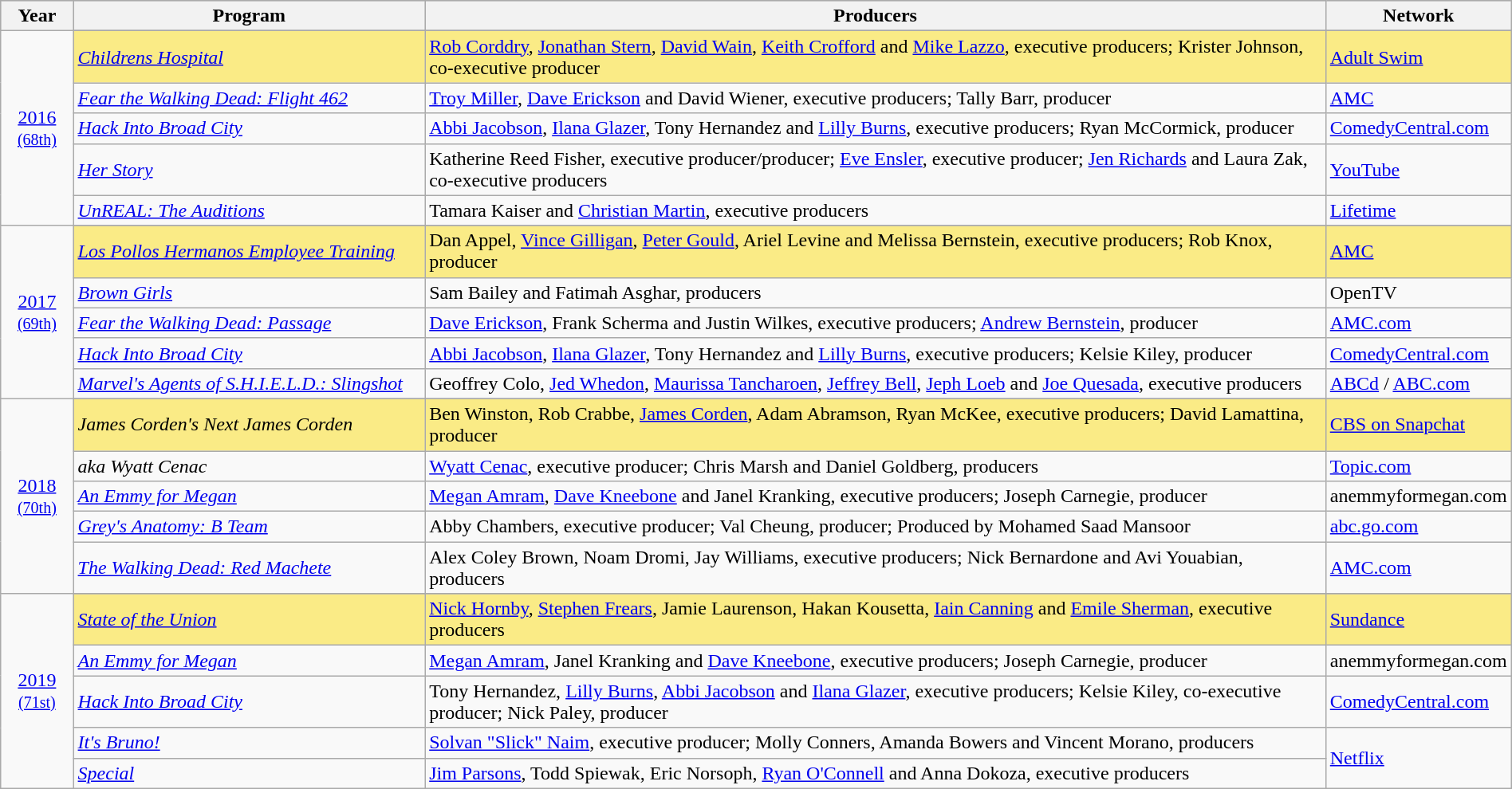<table class="wikitable" style="width:100%">
<tr bgcolor="#bebebe">
<th width="5%">Year</th>
<th width="25%">Program</th>
<th width="65%">Producers</th>
<th width="5%">Network</th>
</tr>
<tr>
<td rowspan=6 style="text-align:center"><a href='#'>2016</a><br><small><a href='#'>(68th)</a></small><br></td>
</tr>
<tr style="background:#FAEB86;">
<td><em><a href='#'>Childrens Hospital</a></em></td>
<td><a href='#'>Rob Corddry</a>, <a href='#'>Jonathan Stern</a>, <a href='#'>David Wain</a>, <a href='#'>Keith Crofford</a> and <a href='#'>Mike Lazzo</a>, executive producers; Krister Johnson, co-executive producer</td>
<td><a href='#'>Adult Swim</a></td>
</tr>
<tr>
<td><em><a href='#'>Fear the Walking Dead: Flight 462</a></em></td>
<td><a href='#'>Troy Miller</a>, <a href='#'>Dave Erickson</a> and David Wiener, executive producers; Tally Barr, producer</td>
<td><a href='#'>AMC</a></td>
</tr>
<tr>
<td><em><a href='#'>Hack Into Broad City</a></em></td>
<td><a href='#'>Abbi Jacobson</a>, <a href='#'>Ilana Glazer</a>, Tony Hernandez and <a href='#'>Lilly Burns</a>, executive producers; Ryan McCormick, producer</td>
<td><a href='#'>ComedyCentral.com</a></td>
</tr>
<tr>
<td><em><a href='#'>Her Story</a></em></td>
<td>Katherine Reed Fisher, executive producer/producer; <a href='#'>Eve Ensler</a>, executive producer; <a href='#'>Jen Richards</a> and Laura Zak, co-executive producers</td>
<td><a href='#'>YouTube</a></td>
</tr>
<tr>
<td><em><a href='#'>UnREAL: The Auditions</a></em></td>
<td>Tamara Kaiser and <a href='#'>Christian Martin</a>, executive producers</td>
<td><a href='#'>Lifetime</a></td>
</tr>
<tr>
<td rowspan=6 style="text-align:center"><a href='#'>2017</a><br><small><a href='#'>(69th)</a></small><br></td>
</tr>
<tr style="background:#FAEB86;">
<td><em><a href='#'>Los Pollos Hermanos Employee Training</a></em></td>
<td>Dan Appel, <a href='#'>Vince Gilligan</a>, <a href='#'>Peter Gould</a>, Ariel Levine and Melissa Bernstein, executive producers; Rob Knox, producer</td>
<td><a href='#'>AMC</a></td>
</tr>
<tr>
<td><em><a href='#'>Brown Girls</a></em></td>
<td>Sam Bailey and Fatimah Asghar, producers</td>
<td>OpenTV</td>
</tr>
<tr>
<td><em><a href='#'>Fear the Walking Dead: Passage</a></em></td>
<td><a href='#'>Dave Erickson</a>, Frank Scherma and Justin Wilkes, executive producers; <a href='#'>Andrew Bernstein</a>, producer</td>
<td><a href='#'>AMC.com</a></td>
</tr>
<tr>
<td><em><a href='#'>Hack Into Broad City</a></em></td>
<td><a href='#'>Abbi Jacobson</a>, <a href='#'>Ilana Glazer</a>, Tony Hernandez and <a href='#'>Lilly Burns</a>, executive producers; Kelsie Kiley, producer</td>
<td><a href='#'>ComedyCentral.com</a></td>
</tr>
<tr>
<td><em><a href='#'>Marvel's Agents of S.H.I.E.L.D.: Slingshot</a></em></td>
<td>Geoffrey Colo, <a href='#'>Jed Whedon</a>, <a href='#'>Maurissa Tancharoen</a>, <a href='#'>Jeffrey Bell</a>, <a href='#'>Jeph Loeb</a> and <a href='#'>Joe Quesada</a>, executive producers</td>
<td><a href='#'>ABCd</a> / <a href='#'>ABC.com</a></td>
</tr>
<tr>
<td rowspan=6 style="text-align:center"><a href='#'>2018</a><br><small><a href='#'>(70th)</a></small><br></td>
</tr>
<tr style="background:#FAEB86;">
<td><em>James Corden's Next James Corden</em></td>
<td>Ben Winston, Rob Crabbe, <a href='#'>James Corden</a>, Adam Abramson, Ryan McKee, executive producers; David Lamattina, producer</td>
<td><a href='#'>CBS on Snapchat</a></td>
</tr>
<tr>
<td><em>aka Wyatt Cenac</em></td>
<td><a href='#'>Wyatt Cenac</a>, executive producer; Chris Marsh and Daniel Goldberg, producers</td>
<td><a href='#'>Topic.com</a></td>
</tr>
<tr>
<td><em><a href='#'>An Emmy for Megan</a></em></td>
<td><a href='#'>Megan Amram</a>, <a href='#'>Dave Kneebone</a> and Janel Kranking, executive producers; Joseph Carnegie, producer</td>
<td>anemmyformegan.com</td>
</tr>
<tr>
<td><em><a href='#'>Grey's Anatomy: B Team</a></em></td>
<td>Abby Chambers, executive producer; Val Cheung, producer; Produced by Mohamed Saad Mansoor</td>
<td><a href='#'>abc.go.com</a></td>
</tr>
<tr>
<td><em><a href='#'>The Walking Dead: Red Machete</a></em></td>
<td>Alex Coley Brown, Noam Dromi, Jay Williams, executive producers; Nick Bernardone and Avi Youabian, producers</td>
<td><a href='#'>AMC.com</a></td>
</tr>
<tr>
<td rowspan=6 style="text-align:center"><a href='#'>2019</a><br><small><a href='#'>(71st)</a></small><br></td>
</tr>
<tr style="background:#FAEB86;">
<td><em><a href='#'>State of the Union</a></em> </td>
<td><a href='#'>Nick Hornby</a>, <a href='#'>Stephen Frears</a>, Jamie Laurenson, Hakan Kousetta, <a href='#'>Iain Canning</a> and <a href='#'>Emile Sherman</a>, executive producers</td>
<td><a href='#'>Sundance</a></td>
</tr>
<tr>
<td><em><a href='#'>An Emmy for Megan</a></em></td>
<td><a href='#'>Megan Amram</a>, Janel Kranking and <a href='#'>Dave Kneebone</a>, executive producers; Joseph Carnegie, producer</td>
<td>anemmyformegan.com</td>
</tr>
<tr>
<td><em><a href='#'>Hack Into Broad City</a></em></td>
<td>Tony Hernandez, <a href='#'>Lilly Burns</a>, <a href='#'>Abbi Jacobson</a> and <a href='#'>Ilana Glazer</a>, executive producers; Kelsie Kiley, co-executive producer; Nick Paley, producer</td>
<td><a href='#'>ComedyCentral.com</a></td>
</tr>
<tr>
<td><em><a href='#'>It's Bruno!</a></em></td>
<td><a href='#'>Solvan "Slick" Naim</a>, executive producer; Molly Conners, Amanda Bowers and Vincent Morano, producers</td>
<td rowspan=2><a href='#'>Netflix</a></td>
</tr>
<tr>
<td><em><a href='#'>Special</a></em></td>
<td><a href='#'>Jim Parsons</a>, Todd Spiewak, Eric Norsoph, <a href='#'>Ryan O'Connell</a> and Anna Dokoza, executive producers</td>
</tr>
</table>
